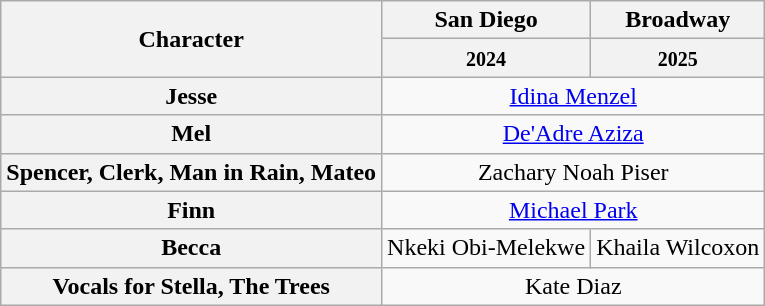<table class="wikitable" style="width:1000;">
<tr>
<th rowspan="2">Character</th>
<th>San Diego</th>
<th>Broadway</th>
</tr>
<tr>
<th><small>2024</small></th>
<th><small>2025</small></th>
</tr>
<tr>
<th>Jesse</th>
<td colspan="2" style="text-align:center;"><a href='#'>Idina Menzel</a></td>
</tr>
<tr>
<th>Mel</th>
<td colspan="2" style="text-align:center;"><a href='#'>De'Adre Aziza</a></td>
</tr>
<tr>
<th>Spencer, Clerk, Man in Rain, Mateo</th>
<td colspan="2" style="text-align:center;">Zachary Noah Piser</td>
</tr>
<tr>
<th>Finn</th>
<td colspan="2" style="text-align:center;"><a href='#'>Michael Park</a></td>
</tr>
<tr>
<th>Becca</th>
<td style="text-align:center;">Nkeki Obi-Melekwe</td>
<td style="text-align:center;">Khaila Wilcoxon</td>
</tr>
<tr>
<th>Vocals for Stella, The Trees</th>
<td colspan="2" style="text-align:center;">Kate Diaz</td>
</tr>
</table>
